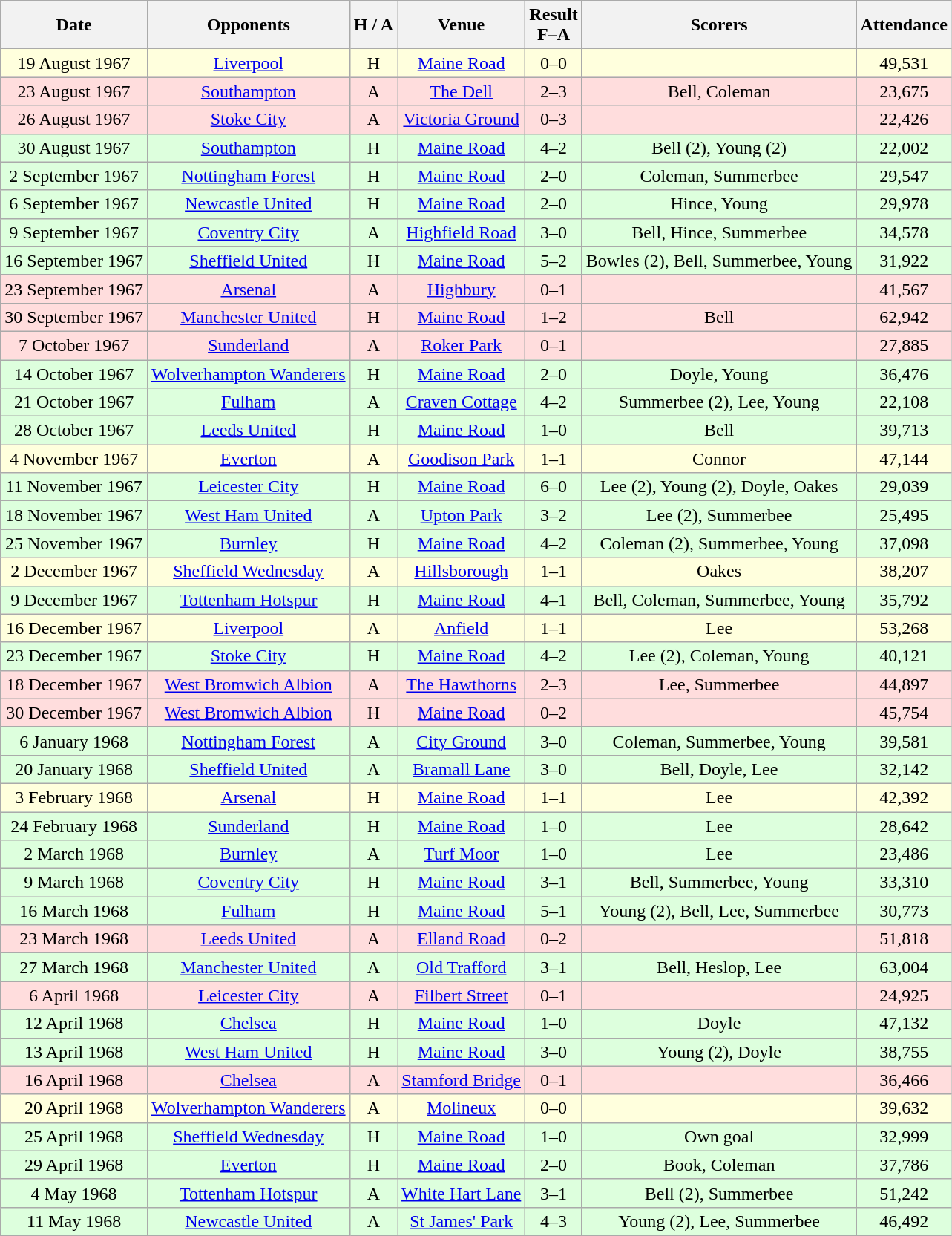<table class="wikitable" style="text-align:center">
<tr>
<th>Date</th>
<th>Opponents</th>
<th>H / A</th>
<th>Venue</th>
<th>Result<br>F–A</th>
<th>Scorers</th>
<th>Attendance</th>
</tr>
<tr bgcolor="#ffffdd">
<td>19 August 1967</td>
<td><a href='#'>Liverpool</a></td>
<td>H</td>
<td><a href='#'>Maine Road</a></td>
<td>0–0</td>
<td></td>
<td>49,531</td>
</tr>
<tr bgcolor="#ffdddd">
<td>23 August 1967</td>
<td><a href='#'>Southampton</a></td>
<td>A</td>
<td><a href='#'>The Dell</a></td>
<td>2–3</td>
<td>Bell, Coleman</td>
<td>23,675</td>
</tr>
<tr bgcolor="#ffdddd">
<td>26 August 1967</td>
<td><a href='#'>Stoke City</a></td>
<td>A</td>
<td><a href='#'>Victoria Ground</a></td>
<td>0–3</td>
<td></td>
<td>22,426</td>
</tr>
<tr bgcolor="#ddffdd">
<td>30 August 1967</td>
<td><a href='#'>Southampton</a></td>
<td>H</td>
<td><a href='#'>Maine Road</a></td>
<td>4–2</td>
<td>Bell (2), Young (2)</td>
<td>22,002</td>
</tr>
<tr bgcolor="#ddffdd">
<td>2 September 1967</td>
<td><a href='#'>Nottingham Forest</a></td>
<td>H</td>
<td><a href='#'>Maine Road</a></td>
<td>2–0</td>
<td>Coleman, Summerbee</td>
<td>29,547</td>
</tr>
<tr bgcolor="#ddffdd">
<td>6 September 1967</td>
<td><a href='#'>Newcastle United</a></td>
<td>H</td>
<td><a href='#'>Maine Road</a></td>
<td>2–0</td>
<td>Hince, Young</td>
<td>29,978</td>
</tr>
<tr bgcolor="#ddffdd">
<td>9 September 1967</td>
<td><a href='#'>Coventry City</a></td>
<td>A</td>
<td><a href='#'>Highfield Road</a></td>
<td>3–0</td>
<td>Bell, Hince, Summerbee</td>
<td>34,578</td>
</tr>
<tr bgcolor="#ddffdd">
<td>16 September 1967</td>
<td><a href='#'>Sheffield United</a></td>
<td>H</td>
<td><a href='#'>Maine Road</a></td>
<td>5–2</td>
<td>Bowles (2), Bell, Summerbee, Young</td>
<td>31,922</td>
</tr>
<tr bgcolor="#ffdddd">
<td>23 September 1967</td>
<td><a href='#'>Arsenal</a></td>
<td>A</td>
<td><a href='#'>Highbury</a></td>
<td>0–1</td>
<td></td>
<td>41,567</td>
</tr>
<tr bgcolor="#ffdddd">
<td>30 September 1967</td>
<td><a href='#'>Manchester United</a></td>
<td>H</td>
<td><a href='#'>Maine Road</a></td>
<td>1–2</td>
<td>Bell</td>
<td>62,942</td>
</tr>
<tr bgcolor="#ffdddd">
<td>7 October 1967</td>
<td><a href='#'>Sunderland</a></td>
<td>A</td>
<td><a href='#'>Roker Park</a></td>
<td>0–1</td>
<td></td>
<td>27,885</td>
</tr>
<tr bgcolor="#ddffdd">
<td>14 October 1967</td>
<td><a href='#'>Wolverhampton Wanderers</a></td>
<td>H</td>
<td><a href='#'>Maine Road</a></td>
<td>2–0</td>
<td>Doyle, Young</td>
<td>36,476</td>
</tr>
<tr bgcolor="#ddffdd">
<td>21 October 1967</td>
<td><a href='#'>Fulham</a></td>
<td>A</td>
<td><a href='#'>Craven Cottage</a></td>
<td>4–2</td>
<td>Summerbee (2), Lee, Young</td>
<td>22,108</td>
</tr>
<tr bgcolor="#ddffdd">
<td>28 October 1967</td>
<td><a href='#'>Leeds United</a></td>
<td>H</td>
<td><a href='#'>Maine Road</a></td>
<td>1–0</td>
<td>Bell</td>
<td>39,713</td>
</tr>
<tr bgcolor="#ffffdd">
<td>4 November 1967</td>
<td><a href='#'>Everton</a></td>
<td>A</td>
<td><a href='#'>Goodison Park</a></td>
<td>1–1</td>
<td>Connor</td>
<td>47,144</td>
</tr>
<tr bgcolor="#ddffdd">
<td>11 November 1967</td>
<td><a href='#'>Leicester City</a></td>
<td>H</td>
<td><a href='#'>Maine Road</a></td>
<td>6–0</td>
<td>Lee (2), Young (2), Doyle, Oakes</td>
<td>29,039</td>
</tr>
<tr bgcolor="#ddffdd">
<td>18 November 1967</td>
<td><a href='#'>West Ham United</a></td>
<td>A</td>
<td><a href='#'>Upton Park</a></td>
<td>3–2</td>
<td>Lee (2), Summerbee</td>
<td>25,495</td>
</tr>
<tr bgcolor="#ddffdd">
<td>25 November 1967</td>
<td><a href='#'>Burnley</a></td>
<td>H</td>
<td><a href='#'>Maine Road</a></td>
<td>4–2</td>
<td>Coleman (2), Summerbee, Young</td>
<td>37,098</td>
</tr>
<tr bgcolor="#ffffdd">
<td>2 December 1967</td>
<td><a href='#'>Sheffield Wednesday</a></td>
<td>A</td>
<td><a href='#'>Hillsborough</a></td>
<td>1–1</td>
<td>Oakes</td>
<td>38,207</td>
</tr>
<tr bgcolor="#ddffdd">
<td>9 December 1967</td>
<td><a href='#'>Tottenham Hotspur</a></td>
<td>H</td>
<td><a href='#'>Maine Road</a></td>
<td>4–1</td>
<td>Bell, Coleman, Summerbee, Young</td>
<td>35,792</td>
</tr>
<tr bgcolor="#ffffdd">
<td>16 December 1967</td>
<td><a href='#'>Liverpool</a></td>
<td>A</td>
<td><a href='#'>Anfield</a></td>
<td>1–1</td>
<td>Lee</td>
<td>53,268</td>
</tr>
<tr bgcolor="#ddffdd">
<td>23 December 1967</td>
<td><a href='#'>Stoke City</a></td>
<td>H</td>
<td><a href='#'>Maine Road</a></td>
<td>4–2</td>
<td>Lee (2), Coleman, Young</td>
<td>40,121</td>
</tr>
<tr bgcolor="#ffdddd">
<td>18 December 1967</td>
<td><a href='#'>West Bromwich Albion</a></td>
<td>A</td>
<td><a href='#'>The Hawthorns</a></td>
<td>2–3</td>
<td>Lee, Summerbee</td>
<td>44,897</td>
</tr>
<tr bgcolor="#ffdddd">
<td>30 December 1967</td>
<td><a href='#'>West Bromwich Albion</a></td>
<td>H</td>
<td><a href='#'>Maine Road</a></td>
<td>0–2</td>
<td></td>
<td>45,754</td>
</tr>
<tr bgcolor="#ddffdd">
<td>6 January 1968</td>
<td><a href='#'>Nottingham Forest</a></td>
<td>A</td>
<td><a href='#'>City Ground</a></td>
<td>3–0</td>
<td>Coleman, Summerbee, Young</td>
<td>39,581</td>
</tr>
<tr bgcolor="#ddffdd">
<td>20 January 1968</td>
<td><a href='#'>Sheffield United</a></td>
<td>A</td>
<td><a href='#'>Bramall Lane</a></td>
<td>3–0</td>
<td>Bell, Doyle, Lee</td>
<td>32,142</td>
</tr>
<tr bgcolor="#ffffdd">
<td>3 February 1968</td>
<td><a href='#'>Arsenal</a></td>
<td>H</td>
<td><a href='#'>Maine Road</a></td>
<td>1–1</td>
<td>Lee</td>
<td>42,392</td>
</tr>
<tr bgcolor="#ddffdd">
<td>24 February 1968</td>
<td><a href='#'>Sunderland</a></td>
<td>H</td>
<td><a href='#'>Maine Road</a></td>
<td>1–0</td>
<td>Lee</td>
<td>28,642</td>
</tr>
<tr bgcolor="#ddffdd">
<td>2 March 1968</td>
<td><a href='#'>Burnley</a></td>
<td>A</td>
<td><a href='#'>Turf Moor</a></td>
<td>1–0</td>
<td>Lee</td>
<td>23,486</td>
</tr>
<tr bgcolor="#ddffdd">
<td>9 March 1968</td>
<td><a href='#'>Coventry City</a></td>
<td>H</td>
<td><a href='#'>Maine Road</a></td>
<td>3–1</td>
<td>Bell, Summerbee, Young</td>
<td>33,310</td>
</tr>
<tr bgcolor="#ddffdd">
<td>16 March 1968</td>
<td><a href='#'>Fulham</a></td>
<td>H</td>
<td><a href='#'>Maine Road</a></td>
<td>5–1</td>
<td>Young (2), Bell, Lee, Summerbee</td>
<td>30,773</td>
</tr>
<tr bgcolor="#ffdddd">
<td>23 March 1968</td>
<td><a href='#'>Leeds United</a></td>
<td>A</td>
<td><a href='#'>Elland Road</a></td>
<td>0–2</td>
<td></td>
<td>51,818</td>
</tr>
<tr bgcolor="#ddffdd">
<td>27 March 1968</td>
<td><a href='#'>Manchester United</a></td>
<td>A</td>
<td><a href='#'>Old Trafford</a></td>
<td>3–1</td>
<td>Bell, Heslop, Lee</td>
<td>63,004</td>
</tr>
<tr bgcolor="#ffdddd">
<td>6 April 1968</td>
<td><a href='#'>Leicester City</a></td>
<td>A</td>
<td><a href='#'>Filbert Street</a></td>
<td>0–1</td>
<td></td>
<td>24,925</td>
</tr>
<tr bgcolor="#ddffdd">
<td>12 April 1968</td>
<td><a href='#'>Chelsea</a></td>
<td>H</td>
<td><a href='#'>Maine Road</a></td>
<td>1–0</td>
<td>Doyle</td>
<td>47,132</td>
</tr>
<tr bgcolor="#ddffdd">
<td>13 April 1968</td>
<td><a href='#'>West Ham United</a></td>
<td>H</td>
<td><a href='#'>Maine Road</a></td>
<td>3–0</td>
<td>Young (2), Doyle</td>
<td>38,755</td>
</tr>
<tr bgcolor="#ffdddd">
<td>16 April 1968</td>
<td><a href='#'>Chelsea</a></td>
<td>A</td>
<td><a href='#'>Stamford Bridge</a></td>
<td>0–1</td>
<td></td>
<td>36,466</td>
</tr>
<tr bgcolor="#ffffdd">
<td>20 April 1968</td>
<td><a href='#'>Wolverhampton Wanderers</a></td>
<td>A</td>
<td><a href='#'>Molineux</a></td>
<td>0–0</td>
<td></td>
<td>39,632</td>
</tr>
<tr bgcolor="#ddffdd">
<td>25 April 1968</td>
<td><a href='#'>Sheffield Wednesday</a></td>
<td>H</td>
<td><a href='#'>Maine Road</a></td>
<td>1–0</td>
<td>Own goal</td>
<td>32,999</td>
</tr>
<tr bgcolor="#ddffdd">
<td>29 April 1968</td>
<td><a href='#'>Everton</a></td>
<td>H</td>
<td><a href='#'>Maine Road</a></td>
<td>2–0</td>
<td>Book, Coleman</td>
<td>37,786</td>
</tr>
<tr bgcolor="#ddffdd">
<td>4 May 1968</td>
<td><a href='#'>Tottenham Hotspur</a></td>
<td>A</td>
<td><a href='#'>White Hart Lane</a></td>
<td>3–1</td>
<td>Bell (2), Summerbee</td>
<td>51,242</td>
</tr>
<tr bgcolor="#ddffdd">
<td>11 May 1968</td>
<td><a href='#'>Newcastle United</a></td>
<td>A</td>
<td><a href='#'>St James' Park</a></td>
<td>4–3</td>
<td>Young (2), Lee, Summerbee</td>
<td>46,492</td>
</tr>
</table>
